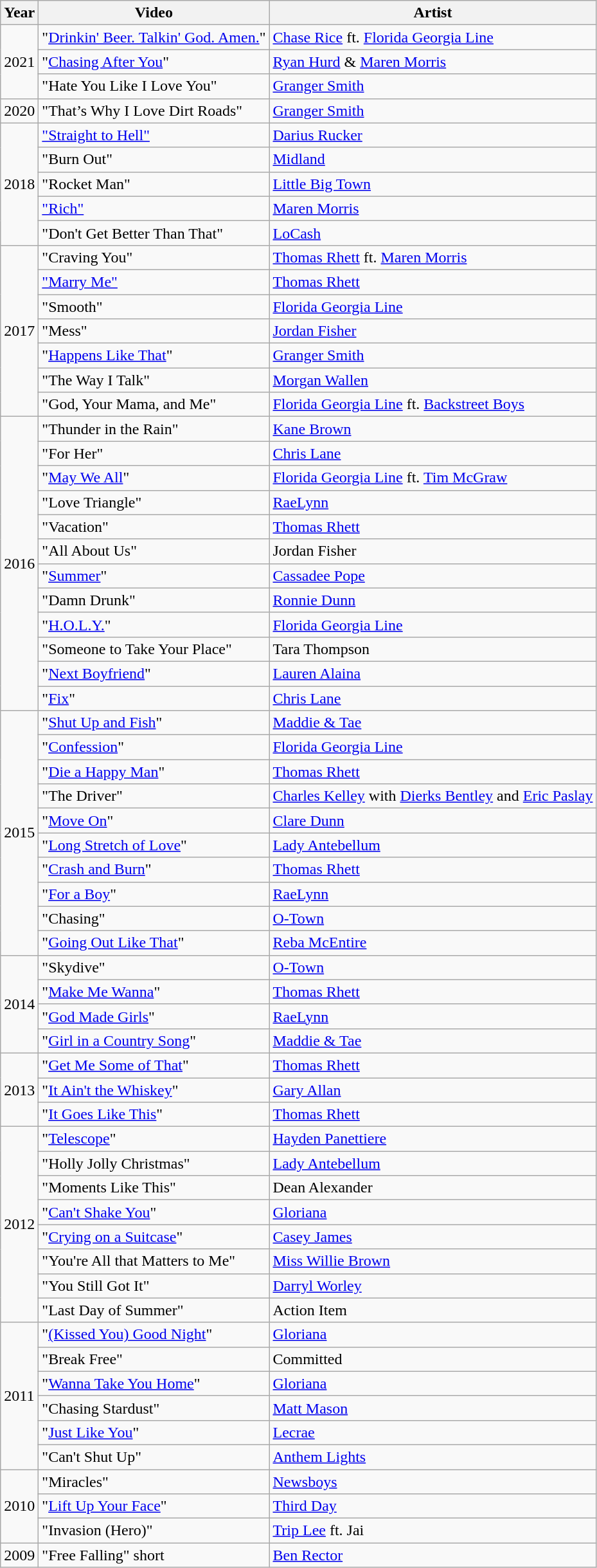<table class="wikitable">
<tr>
<th>Year</th>
<th>Video</th>
<th>Artist</th>
</tr>
<tr>
<td rowspan="3">2021</td>
<td>"<a href='#'>Drinkin' Beer. Talkin' God. Amen.</a>"</td>
<td><a href='#'>Chase Rice</a> ft. <a href='#'>Florida Georgia Line</a></td>
</tr>
<tr>
<td>"<a href='#'>Chasing After You</a>"</td>
<td><a href='#'>Ryan Hurd</a> & <a href='#'>Maren Morris</a></td>
</tr>
<tr>
<td>"Hate You Like I Love You"</td>
<td><a href='#'>Granger Smith</a></td>
</tr>
<tr>
<td>2020</td>
<td>"That’s Why I Love Dirt Roads"</td>
<td><a href='#'>Granger Smith</a></td>
</tr>
<tr>
<td rowspan="5">2018</td>
<td><a href='#'>"Straight to Hell"</a></td>
<td><a href='#'>Darius Rucker</a></td>
</tr>
<tr>
<td>"Burn Out"</td>
<td><a href='#'>Midland</a></td>
</tr>
<tr>
<td>"Rocket Man"</td>
<td><a href='#'>Little Big Town</a></td>
</tr>
<tr>
<td><a href='#'>"Rich"</a></td>
<td><a href='#'>Maren Morris</a></td>
</tr>
<tr>
<td>"Don't Get Better Than That"</td>
<td><a href='#'>LoCash</a></td>
</tr>
<tr>
<td rowspan="7">2017</td>
<td>"Craving You"</td>
<td><a href='#'>Thomas Rhett</a> ft. <a href='#'>Maren Morris</a></td>
</tr>
<tr>
<td><a href='#'>"Marry Me"</a></td>
<td><a href='#'>Thomas Rhett</a></td>
</tr>
<tr>
<td>"Smooth"</td>
<td><a href='#'>Florida Georgia Line</a></td>
</tr>
<tr>
<td>"Mess"</td>
<td><a href='#'>Jordan Fisher</a></td>
</tr>
<tr>
<td>"<a href='#'>Happens Like That</a>"</td>
<td><a href='#'>Granger Smith</a></td>
</tr>
<tr>
<td>"The Way I Talk"</td>
<td><a href='#'>Morgan Wallen</a></td>
</tr>
<tr>
<td>"God, Your Mama, and Me"</td>
<td><a href='#'>Florida Georgia Line</a> ft. <a href='#'>Backstreet Boys</a></td>
</tr>
<tr>
<td rowspan="12">2016</td>
<td>"Thunder in the Rain"</td>
<td><a href='#'>Kane Brown</a></td>
</tr>
<tr>
<td>"For Her"</td>
<td><a href='#'>Chris Lane</a></td>
</tr>
<tr>
<td>"<a href='#'>May We All</a>"</td>
<td><a href='#'>Florida Georgia Line</a> ft. <a href='#'>Tim McGraw</a></td>
</tr>
<tr>
<td>"Love Triangle"</td>
<td><a href='#'>RaeLynn</a></td>
</tr>
<tr>
<td>"Vacation"</td>
<td><a href='#'>Thomas Rhett</a></td>
</tr>
<tr>
<td>"All About Us"</td>
<td>Jordan Fisher</td>
</tr>
<tr>
<td>"<a href='#'>Summer</a>"</td>
<td><a href='#'>Cassadee Pope</a></td>
</tr>
<tr>
<td>"Damn Drunk"</td>
<td><a href='#'>Ronnie Dunn</a></td>
</tr>
<tr>
<td>"<a href='#'>H.O.L.Y.</a>"</td>
<td><a href='#'>Florida Georgia Line</a></td>
</tr>
<tr>
<td>"Someone to Take Your Place"</td>
<td>Tara Thompson</td>
</tr>
<tr>
<td>"<a href='#'>Next Boyfriend</a>"</td>
<td><a href='#'>Lauren Alaina</a></td>
</tr>
<tr>
<td>"<a href='#'>Fix</a>"</td>
<td><a href='#'>Chris Lane</a></td>
</tr>
<tr>
<td rowspan="10">2015</td>
<td>"<a href='#'>Shut Up and Fish</a>"</td>
<td><a href='#'>Maddie & Tae</a></td>
</tr>
<tr>
<td>"<a href='#'>Confession</a>"</td>
<td><a href='#'>Florida Georgia Line</a></td>
</tr>
<tr>
<td>"<a href='#'>Die a Happy Man</a>"</td>
<td><a href='#'>Thomas Rhett</a></td>
</tr>
<tr>
<td>"The Driver"</td>
<td><a href='#'>Charles Kelley</a> with <a href='#'>Dierks Bentley</a> and <a href='#'>Eric Paslay</a></td>
</tr>
<tr>
<td>"<a href='#'>Move On</a>"</td>
<td><a href='#'>Clare Dunn</a></td>
</tr>
<tr>
<td>"<a href='#'>Long Stretch of Love</a>"</td>
<td><a href='#'>Lady Antebellum</a></td>
</tr>
<tr>
<td>"<a href='#'>Crash and Burn</a>"</td>
<td><a href='#'>Thomas Rhett</a></td>
</tr>
<tr>
<td>"<a href='#'>For a Boy</a>"</td>
<td><a href='#'>RaeLynn</a></td>
</tr>
<tr>
<td>"Chasing"</td>
<td><a href='#'>O-Town</a></td>
</tr>
<tr>
<td>"<a href='#'>Going Out Like That</a>"</td>
<td><a href='#'>Reba McEntire</a></td>
</tr>
<tr>
<td rowspan="4">2014</td>
<td>"Skydive"</td>
<td><a href='#'>O-Town</a></td>
</tr>
<tr>
<td>"<a href='#'>Make Me Wanna</a>"</td>
<td><a href='#'>Thomas Rhett</a></td>
</tr>
<tr>
<td>"<a href='#'>God Made Girls</a>"</td>
<td><a href='#'>RaeLynn</a></td>
</tr>
<tr>
<td>"<a href='#'>Girl in a Country Song</a>"</td>
<td><a href='#'>Maddie & Tae</a></td>
</tr>
<tr>
<td rowspan="3">2013</td>
<td>"<a href='#'>Get Me Some of That</a>"</td>
<td><a href='#'>Thomas Rhett</a></td>
</tr>
<tr>
<td>"<a href='#'>It Ain't the Whiskey</a>"</td>
<td><a href='#'>Gary Allan</a></td>
</tr>
<tr>
<td>"<a href='#'>It Goes Like This</a>"</td>
<td><a href='#'>Thomas Rhett</a></td>
</tr>
<tr>
<td rowspan="8">2012</td>
<td>"<a href='#'>Telescope</a>"</td>
<td><a href='#'>Hayden Panettiere</a></td>
</tr>
<tr>
<td>"Holly Jolly Christmas"</td>
<td><a href='#'>Lady Antebellum</a></td>
</tr>
<tr>
<td>"Moments Like This"</td>
<td>Dean Alexander</td>
</tr>
<tr>
<td>"<a href='#'>Can't Shake You</a>"</td>
<td><a href='#'>Gloriana</a></td>
</tr>
<tr>
<td>"<a href='#'>Crying on a Suitcase</a>"</td>
<td><a href='#'>Casey James</a></td>
</tr>
<tr>
<td>"You're All that Matters to Me"</td>
<td><a href='#'>Miss Willie Brown</a></td>
</tr>
<tr>
<td>"You Still Got It"</td>
<td><a href='#'>Darryl Worley</a></td>
</tr>
<tr>
<td>"Last Day of Summer"</td>
<td>Action Item</td>
</tr>
<tr>
<td rowspan="6">2011</td>
<td>"<a href='#'>(Kissed You) Good Night</a>"</td>
<td><a href='#'>Gloriana</a></td>
</tr>
<tr>
<td>"Break Free"</td>
<td>Committed</td>
</tr>
<tr>
<td>"<a href='#'>Wanna Take You Home</a>"</td>
<td><a href='#'>Gloriana</a></td>
</tr>
<tr>
<td>"Chasing Stardust"</td>
<td><a href='#'>Matt Mason</a></td>
</tr>
<tr>
<td>"<a href='#'>Just Like You</a>"</td>
<td><a href='#'>Lecrae</a></td>
</tr>
<tr>
<td>"Can't Shut Up"</td>
<td><a href='#'>Anthem Lights</a></td>
</tr>
<tr>
<td rowspan="3">2010</td>
<td>"Miracles"</td>
<td><a href='#'>Newsboys</a></td>
</tr>
<tr>
<td>"<a href='#'>Lift Up Your Face</a>"</td>
<td><a href='#'>Third Day</a></td>
</tr>
<tr>
<td>"Invasion (Hero)"</td>
<td><a href='#'>Trip Lee</a> ft. Jai</td>
</tr>
<tr>
<td>2009</td>
<td>"Free Falling" short</td>
<td><a href='#'>Ben Rector</a></td>
</tr>
</table>
